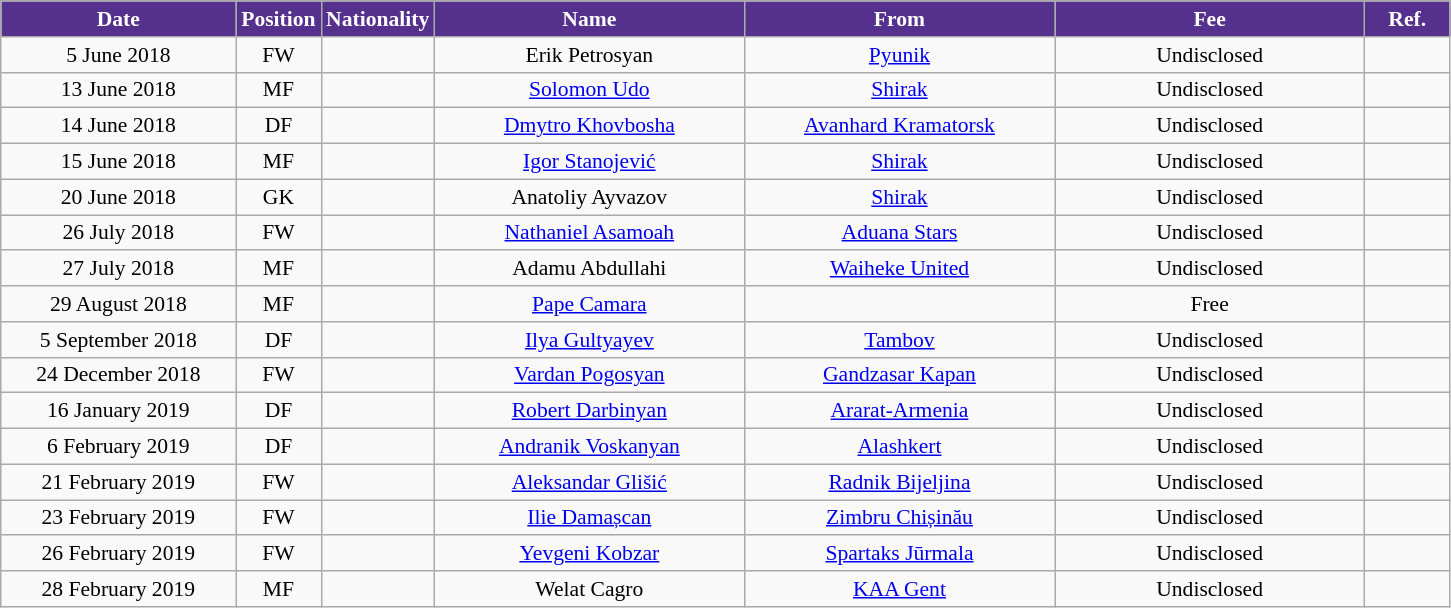<table class="wikitable"  style="text-align:center; font-size:90%; ">
<tr>
<th style="background:#55308D; color:white; width:150px;">Date</th>
<th style="background:#55308D; color:white; width:50px;">Position</th>
<th style="background:#55308D; color:white; width:50px;">Nationality</th>
<th style="background:#55308D; color:white; width:200px;">Name</th>
<th style="background:#55308D; color:white; width:200px;">From</th>
<th style="background:#55308D; color:white; width:200px;">Fee</th>
<th style="background:#55308D; color:white; width:50px;">Ref.</th>
</tr>
<tr>
<td>5 June 2018</td>
<td>FW</td>
<td></td>
<td>Erik Petrosyan</td>
<td><a href='#'>Pyunik</a></td>
<td>Undisclosed</td>
<td></td>
</tr>
<tr>
<td>13 June 2018</td>
<td>MF</td>
<td></td>
<td><a href='#'>Solomon Udo</a></td>
<td><a href='#'>Shirak</a></td>
<td>Undisclosed</td>
<td></td>
</tr>
<tr>
<td>14 June 2018</td>
<td>DF</td>
<td></td>
<td><a href='#'>Dmytro Khovbosha</a></td>
<td><a href='#'>Avanhard Kramatorsk</a></td>
<td>Undisclosed</td>
<td></td>
</tr>
<tr>
<td>15 June 2018</td>
<td>MF</td>
<td></td>
<td><a href='#'>Igor Stanojević</a></td>
<td><a href='#'>Shirak</a></td>
<td>Undisclosed</td>
<td></td>
</tr>
<tr>
<td>20 June 2018</td>
<td>GK</td>
<td></td>
<td>Anatoliy Ayvazov</td>
<td><a href='#'>Shirak</a></td>
<td>Undisclosed</td>
<td></td>
</tr>
<tr>
<td>26 July 2018</td>
<td>FW</td>
<td></td>
<td><a href='#'>Nathaniel Asamoah</a></td>
<td><a href='#'>Aduana Stars</a></td>
<td>Undisclosed</td>
<td></td>
</tr>
<tr>
<td>27 July 2018</td>
<td>MF</td>
<td></td>
<td>Adamu Abdullahi</td>
<td><a href='#'>Waiheke United</a></td>
<td>Undisclosed</td>
<td></td>
</tr>
<tr>
<td>29 August 2018</td>
<td>MF</td>
<td></td>
<td><a href='#'>Pape Camara</a></td>
<td></td>
<td>Free</td>
<td></td>
</tr>
<tr>
<td>5 September 2018</td>
<td>DF</td>
<td></td>
<td><a href='#'>Ilya Gultyayev</a></td>
<td><a href='#'>Tambov</a></td>
<td>Undisclosed</td>
<td></td>
</tr>
<tr>
<td>24 December 2018</td>
<td>FW</td>
<td></td>
<td><a href='#'>Vardan Pogosyan</a></td>
<td><a href='#'>Gandzasar Kapan</a></td>
<td>Undisclosed</td>
<td></td>
</tr>
<tr>
<td>16 January 2019</td>
<td>DF</td>
<td></td>
<td><a href='#'>Robert Darbinyan</a></td>
<td><a href='#'>Ararat-Armenia</a></td>
<td>Undisclosed</td>
<td></td>
</tr>
<tr>
<td>6 February 2019</td>
<td>DF</td>
<td></td>
<td><a href='#'>Andranik Voskanyan</a></td>
<td><a href='#'>Alashkert</a></td>
<td>Undisclosed</td>
<td></td>
</tr>
<tr>
<td>21 February 2019</td>
<td>FW</td>
<td></td>
<td><a href='#'>Aleksandar Glišić</a></td>
<td><a href='#'>Radnik Bijeljina</a></td>
<td>Undisclosed</td>
<td></td>
</tr>
<tr>
<td>23 February 2019</td>
<td>FW</td>
<td></td>
<td><a href='#'>Ilie Damașcan</a></td>
<td><a href='#'>Zimbru Chișinău</a></td>
<td>Undisclosed</td>
<td></td>
</tr>
<tr>
<td>26 February 2019</td>
<td>FW</td>
<td></td>
<td><a href='#'>Yevgeni Kobzar</a></td>
<td><a href='#'>Spartaks Jūrmala</a></td>
<td>Undisclosed</td>
<td></td>
</tr>
<tr>
<td>28 February 2019</td>
<td>MF</td>
<td></td>
<td>Welat Cagro</td>
<td><a href='#'>KAA Gent</a></td>
<td>Undisclosed</td>
<td></td>
</tr>
</table>
